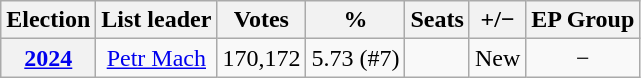<table class="wikitable" style=text-align:center;">
<tr>
<th>Election</th>
<th>List leader</th>
<th>Votes</th>
<th>%</th>
<th>Seats</th>
<th>+/−</th>
<th>EP Group</th>
</tr>
<tr>
<th><a href='#'>2024</a></th>
<td><a href='#'>Petr Mach</a></td>
<td>170,172</td>
<td>5.73 (#7)</td>
<td></td>
<td>New</td>
<td>−</td>
</tr>
</table>
